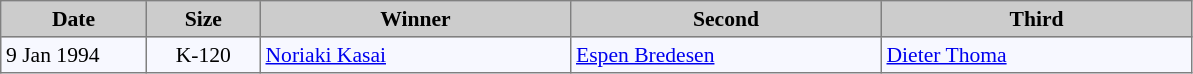<table cellpadding="3" cellspacing="0" border="1" style="background:#f7f8ff; font-size:90%; border:gray solid 1px; border-collapse:collapse;">
<tr style="background:#ccc; text-align:center;">
<th width="90">Date</th>
<th width="69">Size</th>
<th width="200">Winner</th>
<th width="200">Second</th>
<th width="200">Third</th>
</tr>
<tr>
<td>9 Jan 1994</td>
<td align=center>K-120</td>
<td> <a href='#'>Noriaki Kasai</a></td>
<td> <a href='#'>Espen Bredesen</a></td>
<td> <a href='#'>Dieter Thoma</a></td>
</tr>
</table>
